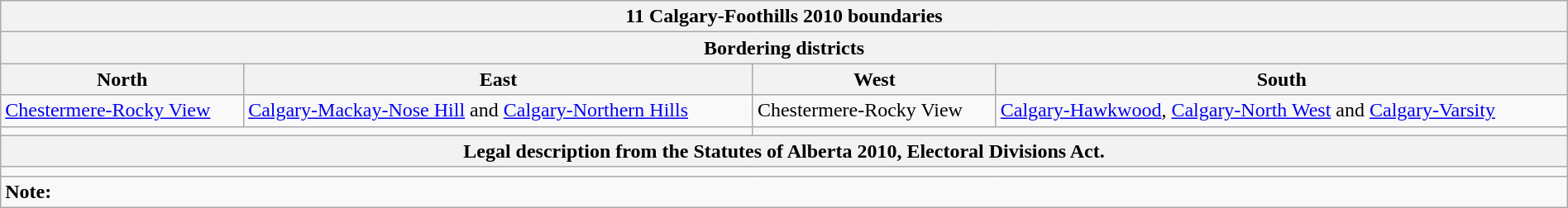<table class="wikitable collapsible collapsed" style="width:100%;">
<tr>
<th colspan=4>11 Calgary-Foothills 2010 boundaries</th>
</tr>
<tr>
<th colspan=4>Bordering districts</th>
</tr>
<tr>
<th>North</th>
<th>East</th>
<th>West</th>
<th>South</th>
</tr>
<tr>
<td><a href='#'>Chestermere-Rocky View</a></td>
<td><a href='#'>Calgary-Mackay-Nose Hill</a> and <a href='#'>Calgary-Northern Hills</a></td>
<td>Chestermere-Rocky View</td>
<td><a href='#'>Calgary-Hawkwood</a>, <a href='#'>Calgary-North West</a> and <a href='#'>Calgary-Varsity</a></td>
</tr>
<tr>
<td colspan=2 align=center></td>
<td colspan=2 align=center></td>
</tr>
<tr>
<th colspan=4>Legal description from the Statutes of Alberta 2010, Electoral Divisions Act.</th>
</tr>
<tr>
<td colspan=4></td>
</tr>
<tr>
<td colspan=4><strong>Note:</strong></td>
</tr>
</table>
